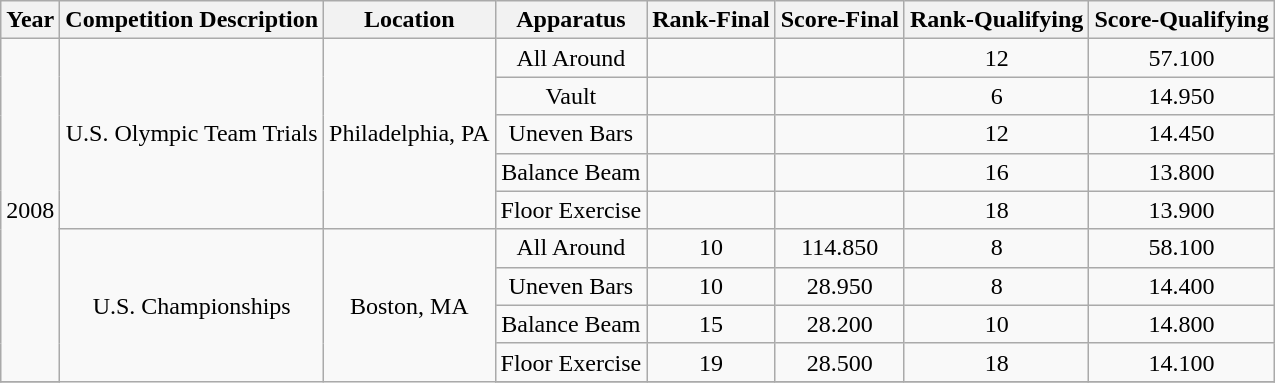<table class="wikitable" style="text-align:center">
<tr>
<th>Year</th>
<th>Competition Description</th>
<th>Location</th>
<th>Apparatus</th>
<th>Rank-Final</th>
<th>Score-Final</th>
<th>Rank-Qualifying</th>
<th>Score-Qualifying</th>
</tr>
<tr>
<td rowspan="9">2008</td>
<td rowspan="5">U.S. Olympic Team Trials</td>
<td rowspan="5">Philadelphia, PA</td>
<td>All Around</td>
<td></td>
<td></td>
<td>12</td>
<td>57.100</td>
</tr>
<tr>
<td>Vault</td>
<td></td>
<td></td>
<td>6</td>
<td>14.950</td>
</tr>
<tr>
<td>Uneven Bars</td>
<td></td>
<td></td>
<td>12</td>
<td>14.450</td>
</tr>
<tr>
<td>Balance Beam</td>
<td></td>
<td></td>
<td>16</td>
<td>13.800</td>
</tr>
<tr>
<td>Floor Exercise</td>
<td></td>
<td></td>
<td>18</td>
<td>13.900</td>
</tr>
<tr>
<td rowspan="5">U.S. Championships</td>
<td rowspan="5">Boston, MA</td>
<td>All Around</td>
<td>10</td>
<td>114.850</td>
<td>8</td>
<td>58.100</td>
</tr>
<tr>
<td>Uneven Bars</td>
<td>10</td>
<td>28.950</td>
<td>8</td>
<td>14.400</td>
</tr>
<tr>
<td>Balance Beam</td>
<td>15</td>
<td>28.200</td>
<td>10</td>
<td>14.800</td>
</tr>
<tr>
<td>Floor Exercise</td>
<td>19</td>
<td>28.500</td>
<td>18</td>
<td>14.100</td>
</tr>
<tr>
</tr>
</table>
